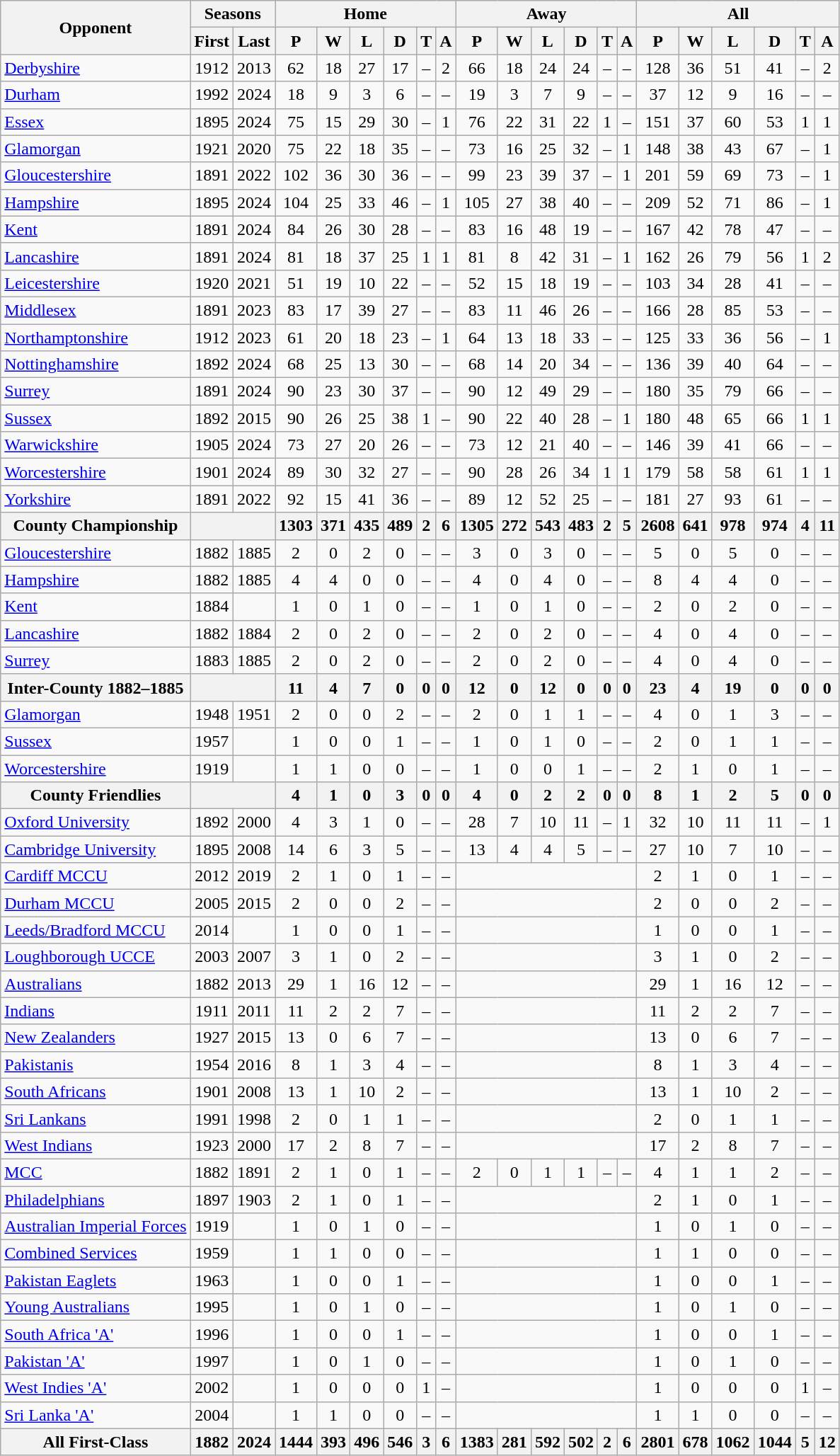<table class="wikitable" style="text-align: center;">
<tr>
<th align=left rowspan=2>Opponent</th>
<th colspan=2>Seasons</th>
<th colspan=6>Home</th>
<th colspan=6>Away</th>
<th colspan=6>All</th>
</tr>
<tr>
<th align=left>First</th>
<th>Last</th>
<th>P</th>
<th>W</th>
<th>L</th>
<th>D</th>
<th>T</th>
<th>A</th>
<th>P</th>
<th>W</th>
<th>L</th>
<th>D</th>
<th>T</th>
<th>A</th>
<th>P</th>
<th>W</th>
<th>L</th>
<th>D</th>
<th>T</th>
<th>A</th>
</tr>
<tr>
<td align=left><a href='#'>Derbyshire</a></td>
<td>1912</td>
<td>2013</td>
<td>62</td>
<td>18</td>
<td>27</td>
<td>17</td>
<td>–</td>
<td>2</td>
<td>66</td>
<td>18</td>
<td>24</td>
<td>24</td>
<td>–</td>
<td>–</td>
<td>128</td>
<td>36</td>
<td>51</td>
<td>41</td>
<td>–</td>
<td>2</td>
</tr>
<tr>
<td align=left><a href='#'>Durham</a></td>
<td>1992</td>
<td>2024</td>
<td>18</td>
<td>9</td>
<td>3</td>
<td>6</td>
<td>–</td>
<td>–</td>
<td>19</td>
<td>3</td>
<td>7</td>
<td>9</td>
<td>–</td>
<td>–</td>
<td>37</td>
<td>12</td>
<td>9</td>
<td>16</td>
<td>–</td>
<td>–</td>
</tr>
<tr>
<td align=left><a href='#'>Essex</a></td>
<td>1895</td>
<td>2024</td>
<td>75</td>
<td>15</td>
<td>29</td>
<td>30</td>
<td>–</td>
<td>1</td>
<td>76</td>
<td>22</td>
<td>31</td>
<td>22</td>
<td>1</td>
<td>–</td>
<td>151</td>
<td>37</td>
<td>60</td>
<td>53</td>
<td>1</td>
<td>1</td>
</tr>
<tr>
<td align=left><a href='#'>Glamorgan</a></td>
<td>1921</td>
<td>2020</td>
<td>75</td>
<td>22</td>
<td>18</td>
<td>35</td>
<td>–</td>
<td>–</td>
<td>73</td>
<td>16</td>
<td>25</td>
<td>32</td>
<td>–</td>
<td>1</td>
<td>148</td>
<td>38</td>
<td>43</td>
<td>67</td>
<td>–</td>
<td>1</td>
</tr>
<tr>
<td align=left><a href='#'>Gloucestershire</a></td>
<td>1891</td>
<td>2022</td>
<td>102</td>
<td>36</td>
<td>30</td>
<td>36</td>
<td>–</td>
<td>–</td>
<td>99</td>
<td>23</td>
<td>39</td>
<td>37</td>
<td>–</td>
<td>1</td>
<td>201</td>
<td>59</td>
<td>69</td>
<td>73</td>
<td>–</td>
<td>1</td>
</tr>
<tr>
<td align=left><a href='#'>Hampshire</a></td>
<td>1895</td>
<td>2024</td>
<td>104</td>
<td>25</td>
<td>33</td>
<td>46</td>
<td>–</td>
<td>1</td>
<td>105</td>
<td>27</td>
<td>38</td>
<td>40</td>
<td>–</td>
<td>–</td>
<td>209</td>
<td>52</td>
<td>71</td>
<td>86</td>
<td>–</td>
<td>1</td>
</tr>
<tr>
<td align=left><a href='#'>Kent</a></td>
<td>1891</td>
<td>2024</td>
<td>84</td>
<td>26</td>
<td>30</td>
<td>28</td>
<td>–</td>
<td>–</td>
<td>83</td>
<td>16</td>
<td>48</td>
<td>19</td>
<td>–</td>
<td>–</td>
<td>167</td>
<td>42</td>
<td>78</td>
<td>47</td>
<td>–</td>
<td>–</td>
</tr>
<tr>
<td align=left><a href='#'>Lancashire</a></td>
<td>1891</td>
<td>2024</td>
<td>81</td>
<td>18</td>
<td>37</td>
<td>25</td>
<td>1</td>
<td>1</td>
<td>81</td>
<td>8</td>
<td>42</td>
<td>31</td>
<td>–</td>
<td>1</td>
<td>162</td>
<td>26</td>
<td>79</td>
<td>56</td>
<td>1</td>
<td>2</td>
</tr>
<tr>
<td align=left><a href='#'>Leicestershire</a></td>
<td>1920</td>
<td>2021</td>
<td>51</td>
<td>19</td>
<td>10</td>
<td>22</td>
<td>–</td>
<td>–</td>
<td>52</td>
<td>15</td>
<td>18</td>
<td>19</td>
<td>–</td>
<td>–</td>
<td>103</td>
<td>34</td>
<td>28</td>
<td>41</td>
<td>–</td>
<td>–</td>
</tr>
<tr>
<td align=left><a href='#'>Middlesex</a></td>
<td>1891</td>
<td>2023</td>
<td>83</td>
<td>17</td>
<td>39</td>
<td>27</td>
<td>–</td>
<td>–</td>
<td>83</td>
<td>11</td>
<td>46</td>
<td>26</td>
<td>–</td>
<td>–</td>
<td>166</td>
<td>28</td>
<td>85</td>
<td>53</td>
<td>–</td>
<td>–</td>
</tr>
<tr>
<td align=left><a href='#'>Northamptonshire</a></td>
<td>1912</td>
<td>2023</td>
<td>61</td>
<td>20</td>
<td>18</td>
<td>23</td>
<td>–</td>
<td>1</td>
<td>64</td>
<td>13</td>
<td>18</td>
<td>33</td>
<td>–</td>
<td>–</td>
<td>125</td>
<td>33</td>
<td>36</td>
<td>56</td>
<td>–</td>
<td>1</td>
</tr>
<tr>
<td align=left><a href='#'>Nottinghamshire</a></td>
<td>1892</td>
<td>2024</td>
<td>68</td>
<td>25</td>
<td>13</td>
<td>30</td>
<td>–</td>
<td>–</td>
<td>68</td>
<td>14</td>
<td>20</td>
<td>34</td>
<td>–</td>
<td>–</td>
<td>136</td>
<td>39</td>
<td>40</td>
<td>64</td>
<td>–</td>
<td>–</td>
</tr>
<tr>
<td align=left><a href='#'>Surrey</a></td>
<td>1891</td>
<td>2024</td>
<td>90</td>
<td>23</td>
<td>30</td>
<td>37</td>
<td>–</td>
<td>–</td>
<td>90</td>
<td>12</td>
<td>49</td>
<td>29</td>
<td>–</td>
<td>–</td>
<td>180</td>
<td>35</td>
<td>79</td>
<td>66</td>
<td>–</td>
<td>–</td>
</tr>
<tr>
<td align=left><a href='#'>Sussex</a></td>
<td>1892</td>
<td>2015</td>
<td>90</td>
<td>26</td>
<td>25</td>
<td>38</td>
<td>1</td>
<td>–</td>
<td>90</td>
<td>22</td>
<td>40</td>
<td>28</td>
<td>–</td>
<td>1</td>
<td>180</td>
<td>48</td>
<td>65</td>
<td>66</td>
<td>1</td>
<td>1</td>
</tr>
<tr>
<td align=left><a href='#'>Warwickshire</a></td>
<td>1905</td>
<td>2024</td>
<td>73</td>
<td>27</td>
<td>20</td>
<td>26</td>
<td>–</td>
<td>–</td>
<td>73</td>
<td>12</td>
<td>21</td>
<td>40</td>
<td>–</td>
<td>–</td>
<td>146</td>
<td>39</td>
<td>41</td>
<td>66</td>
<td>–</td>
<td>–</td>
</tr>
<tr>
<td align=left><a href='#'>Worcestershire</a></td>
<td>1901</td>
<td>2024</td>
<td>89</td>
<td>30</td>
<td>32</td>
<td>27</td>
<td>–</td>
<td>–</td>
<td>90</td>
<td>28</td>
<td>26</td>
<td>34</td>
<td>1</td>
<td>1</td>
<td>179</td>
<td>58</td>
<td>58</td>
<td>61</td>
<td>1</td>
<td>1</td>
</tr>
<tr>
<td align=left><a href='#'>Yorkshire</a></td>
<td>1891</td>
<td>2022</td>
<td>92</td>
<td>15</td>
<td>41</td>
<td>36</td>
<td>–</td>
<td>–</td>
<td>89</td>
<td>12</td>
<td>52</td>
<td>25</td>
<td>–</td>
<td>–</td>
<td>181</td>
<td>27</td>
<td>93</td>
<td>61</td>
<td>–</td>
<td>–</td>
</tr>
<tr>
<th>County Championship</th>
<th colspan=2></th>
<th>1303</th>
<th>371</th>
<th>435</th>
<th>489</th>
<th>2</th>
<th>6</th>
<th>1305</th>
<th>272</th>
<th>543</th>
<th>483</th>
<th>2</th>
<th>5</th>
<th>2608</th>
<th>641</th>
<th>978</th>
<th>974</th>
<th>4</th>
<th>11</th>
</tr>
<tr>
<td align=left><a href='#'>Gloucestershire</a></td>
<td>1882</td>
<td>1885</td>
<td>2</td>
<td>0</td>
<td>2</td>
<td>0</td>
<td>–</td>
<td>–</td>
<td>3</td>
<td>0</td>
<td>3</td>
<td>0</td>
<td>–</td>
<td>–</td>
<td>5</td>
<td>0</td>
<td>5</td>
<td>0</td>
<td>–</td>
<td>–</td>
</tr>
<tr>
<td align=left><a href='#'>Hampshire</a></td>
<td>1882</td>
<td>1885</td>
<td>4</td>
<td>4</td>
<td>0</td>
<td>0</td>
<td>–</td>
<td>–</td>
<td>4</td>
<td>0</td>
<td>4</td>
<td>0</td>
<td>–</td>
<td>–</td>
<td>8</td>
<td>4</td>
<td>4</td>
<td>0</td>
<td>–</td>
<td>–</td>
</tr>
<tr>
<td align=left><a href='#'>Kent</a></td>
<td>1884</td>
<td></td>
<td>1</td>
<td>0</td>
<td>1</td>
<td>0</td>
<td>–</td>
<td>–</td>
<td>1</td>
<td>0</td>
<td>1</td>
<td>0</td>
<td>–</td>
<td>–</td>
<td>2</td>
<td>0</td>
<td>2</td>
<td>0</td>
<td>–</td>
<td>–</td>
</tr>
<tr>
<td align=left><a href='#'>Lancashire</a></td>
<td>1882</td>
<td>1884</td>
<td>2</td>
<td>0</td>
<td>2</td>
<td>0</td>
<td>–</td>
<td>–</td>
<td>2</td>
<td>0</td>
<td>2</td>
<td>0</td>
<td>–</td>
<td>–</td>
<td>4</td>
<td>0</td>
<td>4</td>
<td>0</td>
<td>–</td>
<td>–</td>
</tr>
<tr>
<td align=left><a href='#'>Surrey</a></td>
<td>1883</td>
<td>1885</td>
<td>2</td>
<td>0</td>
<td>2</td>
<td>0</td>
<td>–</td>
<td>–</td>
<td>2</td>
<td>0</td>
<td>2</td>
<td>0</td>
<td>–</td>
<td>–</td>
<td>4</td>
<td>0</td>
<td>4</td>
<td>0</td>
<td>–</td>
<td>–</td>
</tr>
<tr>
<th>Inter-County 1882–1885</th>
<th colspan=2></th>
<th>11</th>
<th>4</th>
<th>7</th>
<th>0</th>
<th>0</th>
<th>0</th>
<th>12</th>
<th>0</th>
<th>12</th>
<th>0</th>
<th>0</th>
<th>0</th>
<th>23</th>
<th>4</th>
<th>19</th>
<th>0</th>
<th>0</th>
<th>0</th>
</tr>
<tr>
<td align=left><a href='#'>Glamorgan</a></td>
<td>1948</td>
<td>1951</td>
<td>2</td>
<td>0</td>
<td>0</td>
<td>2</td>
<td>–</td>
<td>–</td>
<td>2</td>
<td>0</td>
<td>1</td>
<td>1</td>
<td>–</td>
<td>–</td>
<td>4</td>
<td>0</td>
<td>1</td>
<td>3</td>
<td>–</td>
<td>–</td>
</tr>
<tr>
<td align=left><a href='#'>Sussex</a></td>
<td>1957</td>
<td></td>
<td>1</td>
<td>0</td>
<td>0</td>
<td>1</td>
<td>–</td>
<td>–</td>
<td>1</td>
<td>0</td>
<td>1</td>
<td>0</td>
<td>–</td>
<td>–</td>
<td>2</td>
<td>0</td>
<td>1</td>
<td>1</td>
<td>–</td>
<td>–</td>
</tr>
<tr>
<td align=left><a href='#'>Worcestershire</a></td>
<td>1919</td>
<td></td>
<td>1</td>
<td>1</td>
<td>0</td>
<td>0</td>
<td>–</td>
<td>–</td>
<td>1</td>
<td>0</td>
<td>0</td>
<td>1</td>
<td>–</td>
<td>–</td>
<td>2</td>
<td>1</td>
<td>0</td>
<td>1</td>
<td>–</td>
<td>–</td>
</tr>
<tr>
<th>County Friendlies</th>
<th colspan=2></th>
<th>4</th>
<th>1</th>
<th>0</th>
<th>3</th>
<th>0</th>
<th>0</th>
<th>4</th>
<th>0</th>
<th>2</th>
<th>2</th>
<th>0</th>
<th>0</th>
<th>8</th>
<th>1</th>
<th>2</th>
<th>5</th>
<th>0</th>
<th>0</th>
</tr>
<tr>
<td align=left><a href='#'>Oxford University</a></td>
<td>1892</td>
<td>2000</td>
<td>4</td>
<td>3</td>
<td>1</td>
<td>0</td>
<td>–</td>
<td>–</td>
<td>28</td>
<td>7</td>
<td>10</td>
<td>11</td>
<td>–</td>
<td>1</td>
<td>32</td>
<td>10</td>
<td>11</td>
<td>11</td>
<td>–</td>
<td>1</td>
</tr>
<tr>
<td align=left><a href='#'>Cambridge University</a></td>
<td>1895</td>
<td>2008</td>
<td>14</td>
<td>6</td>
<td>3</td>
<td>5</td>
<td>–</td>
<td>–</td>
<td>13</td>
<td>4</td>
<td>4</td>
<td>5</td>
<td>–</td>
<td>–</td>
<td>27</td>
<td>10</td>
<td>7</td>
<td>10</td>
<td>–</td>
<td>–</td>
</tr>
<tr>
<td align=left><a href='#'>Cardiff MCCU</a></td>
<td>2012</td>
<td>2019</td>
<td>2</td>
<td>1</td>
<td>0</td>
<td>1</td>
<td>–</td>
<td>–</td>
<td colspan=6></td>
<td>2</td>
<td>1</td>
<td>0</td>
<td>1</td>
<td>–</td>
<td>–</td>
</tr>
<tr>
<td align=left><a href='#'>Durham MCCU</a></td>
<td>2005</td>
<td>2015</td>
<td>2</td>
<td>0</td>
<td>0</td>
<td>2</td>
<td>–</td>
<td>–</td>
<td colspan=6></td>
<td>2</td>
<td>0</td>
<td>0</td>
<td>2</td>
<td>–</td>
<td>–</td>
</tr>
<tr>
<td align=left><a href='#'>Leeds/Bradford MCCU</a></td>
<td>2014</td>
<td></td>
<td>1</td>
<td>0</td>
<td>0</td>
<td>1</td>
<td>–</td>
<td>–</td>
<td colspan=6></td>
<td>1</td>
<td>0</td>
<td>0</td>
<td>1</td>
<td>–</td>
<td>–</td>
</tr>
<tr>
<td align=left><a href='#'>Loughborough UCCE</a></td>
<td>2003</td>
<td>2007</td>
<td>3</td>
<td>1</td>
<td>0</td>
<td>2</td>
<td>–</td>
<td>–</td>
<td colspan=6></td>
<td>3</td>
<td>1</td>
<td>0</td>
<td>2</td>
<td>–</td>
<td>–</td>
</tr>
<tr>
<td align=left><a href='#'>Australians</a></td>
<td>1882</td>
<td>2013</td>
<td>29</td>
<td>1</td>
<td>16</td>
<td>12</td>
<td>–</td>
<td>–</td>
<td colspan=6></td>
<td>29</td>
<td>1</td>
<td>16</td>
<td>12</td>
<td>–</td>
<td>–</td>
</tr>
<tr>
<td align=left><a href='#'>Indians</a></td>
<td>1911</td>
<td>2011</td>
<td>11</td>
<td>2</td>
<td>2</td>
<td>7</td>
<td>–</td>
<td>–</td>
<td colspan=6></td>
<td>11</td>
<td>2</td>
<td>2</td>
<td>7</td>
<td>–</td>
<td>–</td>
</tr>
<tr>
<td align=left><a href='#'>New Zealanders</a></td>
<td>1927</td>
<td>2015</td>
<td>13</td>
<td>0</td>
<td>6</td>
<td>7</td>
<td>–</td>
<td>–</td>
<td colspan=6></td>
<td>13</td>
<td>0</td>
<td>6</td>
<td>7</td>
<td>–</td>
<td>–</td>
</tr>
<tr>
<td align=left><a href='#'>Pakistanis</a></td>
<td>1954</td>
<td>2016</td>
<td>8</td>
<td>1</td>
<td>3</td>
<td>4</td>
<td>–</td>
<td>–</td>
<td colspan=6></td>
<td>8</td>
<td>1</td>
<td>3</td>
<td>4</td>
<td>–</td>
<td>–</td>
</tr>
<tr>
<td align=left><a href='#'>South Africans</a></td>
<td>1901</td>
<td>2008</td>
<td>13</td>
<td>1</td>
<td>10</td>
<td>2</td>
<td>–</td>
<td>–</td>
<td colspan=6></td>
<td>13</td>
<td>1</td>
<td>10</td>
<td>2</td>
<td>–</td>
<td>–</td>
</tr>
<tr>
<td align=left><a href='#'>Sri Lankans</a></td>
<td>1991</td>
<td>1998</td>
<td>2</td>
<td>0</td>
<td>1</td>
<td>1</td>
<td>–</td>
<td>–</td>
<td colspan=6></td>
<td>2</td>
<td>0</td>
<td>1</td>
<td>1</td>
<td>–</td>
<td>–</td>
</tr>
<tr>
<td align=left><a href='#'>West Indians</a></td>
<td>1923</td>
<td>2000</td>
<td>17</td>
<td>2</td>
<td>8</td>
<td>7</td>
<td>–</td>
<td>–</td>
<td colspan=6></td>
<td>17</td>
<td>2</td>
<td>8</td>
<td>7</td>
<td>–</td>
<td>–</td>
</tr>
<tr>
<td align=left><a href='#'>MCC</a></td>
<td>1882</td>
<td>1891</td>
<td>2</td>
<td>1</td>
<td>0</td>
<td>1</td>
<td>–</td>
<td>–</td>
<td>2</td>
<td>0</td>
<td>1</td>
<td>1</td>
<td>–</td>
<td>–</td>
<td>4</td>
<td>1</td>
<td>1</td>
<td>2</td>
<td>–</td>
<td>–</td>
</tr>
<tr>
<td align=left><a href='#'>Philadelphians</a></td>
<td>1897</td>
<td>1903</td>
<td>2</td>
<td>1</td>
<td>0</td>
<td>1</td>
<td>–</td>
<td>–</td>
<td colspan=6></td>
<td>2</td>
<td>1</td>
<td>0</td>
<td>1</td>
<td>–</td>
<td>–</td>
</tr>
<tr>
<td align=left><a href='#'>Australian Imperial Forces</a></td>
<td>1919</td>
<td></td>
<td>1</td>
<td>0</td>
<td>1</td>
<td>0</td>
<td>–</td>
<td>–</td>
<td colspan=6></td>
<td>1</td>
<td>0</td>
<td>1</td>
<td>0</td>
<td>–</td>
<td>–</td>
</tr>
<tr>
<td align=left><a href='#'>Combined Services</a></td>
<td>1959</td>
<td></td>
<td>1</td>
<td>1</td>
<td>0</td>
<td>0</td>
<td>–</td>
<td>–</td>
<td colspan=6></td>
<td>1</td>
<td>1</td>
<td>0</td>
<td>0</td>
<td>–</td>
<td>–</td>
</tr>
<tr>
<td align=left><a href='#'>Pakistan Eaglets</a></td>
<td>1963</td>
<td></td>
<td>1</td>
<td>0</td>
<td>0</td>
<td>1</td>
<td>–</td>
<td>–</td>
<td colspan=6></td>
<td>1</td>
<td>0</td>
<td>0</td>
<td>1</td>
<td>–</td>
<td>–</td>
</tr>
<tr>
<td align=left><a href='#'>Young Australians</a></td>
<td>1995</td>
<td></td>
<td>1</td>
<td>0</td>
<td>1</td>
<td>0</td>
<td>–</td>
<td>–</td>
<td colspan=6></td>
<td>1</td>
<td>0</td>
<td>1</td>
<td>0</td>
<td>–</td>
<td>–</td>
</tr>
<tr>
<td align=left><a href='#'>South Africa 'A'</a></td>
<td>1996</td>
<td></td>
<td>1</td>
<td>0</td>
<td>0</td>
<td>1</td>
<td>–</td>
<td>–</td>
<td colspan=6></td>
<td>1</td>
<td>0</td>
<td>0</td>
<td>1</td>
<td>–</td>
<td>–</td>
</tr>
<tr>
<td align=left><a href='#'>Pakistan 'A'</a></td>
<td>1997</td>
<td></td>
<td>1</td>
<td>0</td>
<td>1</td>
<td>0</td>
<td>–</td>
<td>–</td>
<td colspan=6></td>
<td>1</td>
<td>0</td>
<td>1</td>
<td>0</td>
<td>–</td>
<td>–</td>
</tr>
<tr>
<td align=left><a href='#'>West Indies 'A'</a></td>
<td>2002</td>
<td></td>
<td>1</td>
<td>0</td>
<td>0</td>
<td>0</td>
<td>1</td>
<td>–</td>
<td colspan=6></td>
<td>1</td>
<td>0</td>
<td>0</td>
<td>0</td>
<td>1</td>
<td>–</td>
</tr>
<tr>
<td align=left><a href='#'>Sri Lanka 'A'</a></td>
<td>2004</td>
<td></td>
<td>1</td>
<td>1</td>
<td>0</td>
<td>0</td>
<td>–</td>
<td>–</td>
<td colspan=6></td>
<td>1</td>
<td>1</td>
<td>0</td>
<td>0</td>
<td>–</td>
<td>–</td>
</tr>
<tr>
<th>All First-Class</th>
<th>1882</th>
<th>2024</th>
<th>1444</th>
<th>393</th>
<th>496</th>
<th>546</th>
<th>3</th>
<th>6</th>
<th>1383</th>
<th>281</th>
<th>592</th>
<th>502</th>
<th>2</th>
<th>6</th>
<th>2801</th>
<th>678</th>
<th>1062</th>
<th>1044</th>
<th>5</th>
<th>12</th>
</tr>
</table>
